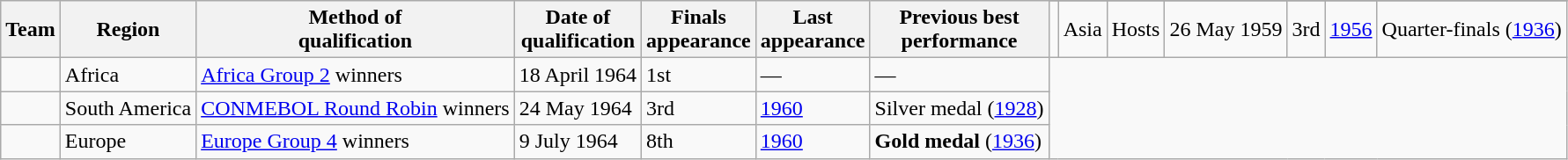<table class="wikitable sortable">
<tr>
<th rowspan=2>Team</th>
<th rowspan=2>Region</th>
<th rowspan=2>Method of<br>qualification</th>
<th rowspan=2>Date of<br>qualification</th>
<th rowspan=2 data-sort-type="number">Finals<br>appearance</th>
<th rowspan=2>Last<br>appearance</th>
<th rowspan=2>Previous best<br>performance</th>
</tr>
<tr>
<td style=white-space:nowrap></td>
<td>Asia</td>
<td>Hosts</td>
<td>26 May 1959</td>
<td>3rd</td>
<td><a href='#'>1956</a></td>
<td data-sort-value="4">Quarter-finals (<a href='#'>1936</a>)</td>
</tr>
<tr>
<td style=white-space:nowrap></td>
<td>Africa</td>
<td><a href='#'>Africa Group 2</a> winners</td>
<td>18 April 1964</td>
<td>1st</td>
<td>—</td>
<td data-sort-value="1">—</td>
</tr>
<tr>
<td style=white-space:nowrap></td>
<td>South America</td>
<td><a href='#'>CONMEBOL Round Robin</a> winners</td>
<td>24 May 1964</td>
<td>3rd</td>
<td><a href='#'>1960</a></td>
<td data-sort-value="7">Silver medal (<a href='#'>1928</a>)</td>
</tr>
<tr>
<td style=white-space:nowrap><s></s></td>
<td>Europe</td>
<td><a href='#'>Europe Group 4</a> winners</td>
<td>9 July 1964</td>
<td>8th</td>
<td><a href='#'>1960</a></td>
<td data-sort-value="8"><strong>Gold medal</strong> (<a href='#'>1936</a>)</td>
</tr>
</table>
